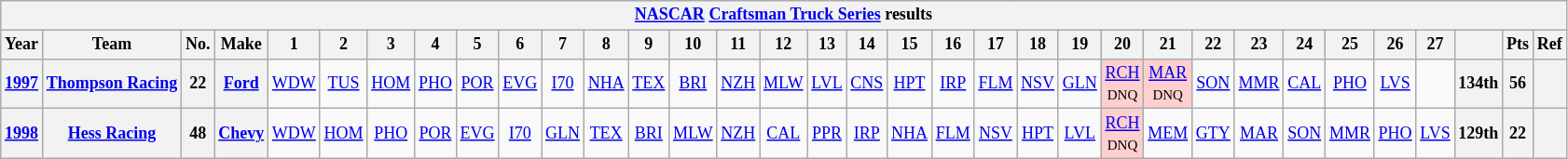<table class="wikitable" style="text-align:center; font-size:75%">
<tr>
<th colspan=45><a href='#'>NASCAR</a> <a href='#'>Craftsman Truck Series</a> results</th>
</tr>
<tr>
<th>Year</th>
<th>Team</th>
<th>No.</th>
<th>Make</th>
<th>1</th>
<th>2</th>
<th>3</th>
<th>4</th>
<th>5</th>
<th>6</th>
<th>7</th>
<th>8</th>
<th>9</th>
<th>10</th>
<th>11</th>
<th>12</th>
<th>13</th>
<th>14</th>
<th>15</th>
<th>16</th>
<th>17</th>
<th>18</th>
<th>19</th>
<th>20</th>
<th>21</th>
<th>22</th>
<th>23</th>
<th>24</th>
<th>25</th>
<th>26</th>
<th>27</th>
<th></th>
<th>Pts</th>
<th>Ref</th>
</tr>
<tr>
<th><a href='#'>1997</a></th>
<th><a href='#'>Thompson Racing</a></th>
<th>22</th>
<th><a href='#'>Ford</a></th>
<td><a href='#'>WDW</a></td>
<td><a href='#'>TUS</a></td>
<td><a href='#'>HOM</a></td>
<td><a href='#'>PHO</a></td>
<td><a href='#'>POR</a></td>
<td><a href='#'>EVG</a></td>
<td><a href='#'>I70</a></td>
<td><a href='#'>NHA</a></td>
<td><a href='#'>TEX</a></td>
<td><a href='#'>BRI</a></td>
<td><a href='#'>NZH</a></td>
<td><a href='#'>MLW</a></td>
<td><a href='#'>LVL</a></td>
<td><a href='#'>CNS</a></td>
<td><a href='#'>HPT</a></td>
<td><a href='#'>IRP</a></td>
<td><a href='#'>FLM</a></td>
<td><a href='#'>NSV</a></td>
<td><a href='#'>GLN</a></td>
<td style="background:#FFCFCF;"><a href='#'>RCH</a><br><small>DNQ</small></td>
<td style="background:#FFCFCF;"><a href='#'>MAR</a><br><small>DNQ</small></td>
<td><a href='#'>SON</a></td>
<td><a href='#'>MMR</a></td>
<td><a href='#'>CAL</a></td>
<td><a href='#'>PHO</a></td>
<td><a href='#'>LVS</a></td>
<td></td>
<th>134th</th>
<th>56</th>
<th></th>
</tr>
<tr>
<th><a href='#'>1998</a></th>
<th><a href='#'>Hess Racing</a></th>
<th>48</th>
<th><a href='#'>Chevy</a></th>
<td><a href='#'>WDW</a></td>
<td><a href='#'>HOM</a></td>
<td><a href='#'>PHO</a></td>
<td><a href='#'>POR</a></td>
<td><a href='#'>EVG</a></td>
<td><a href='#'>I70</a></td>
<td><a href='#'>GLN</a></td>
<td><a href='#'>TEX</a></td>
<td><a href='#'>BRI</a></td>
<td><a href='#'>MLW</a></td>
<td><a href='#'>NZH</a></td>
<td><a href='#'>CAL</a></td>
<td><a href='#'>PPR</a></td>
<td><a href='#'>IRP</a></td>
<td><a href='#'>NHA</a></td>
<td><a href='#'>FLM</a></td>
<td><a href='#'>NSV</a></td>
<td><a href='#'>HPT</a></td>
<td><a href='#'>LVL</a></td>
<td style="background:#FFCFCF;"><a href='#'>RCH</a><br><small>DNQ</small></td>
<td><a href='#'>MEM</a></td>
<td><a href='#'>GTY</a></td>
<td><a href='#'>MAR</a></td>
<td><a href='#'>SON</a></td>
<td><a href='#'>MMR</a></td>
<td><a href='#'>PHO</a></td>
<td><a href='#'>LVS</a></td>
<th>129th</th>
<th>22</th>
<th></th>
</tr>
</table>
